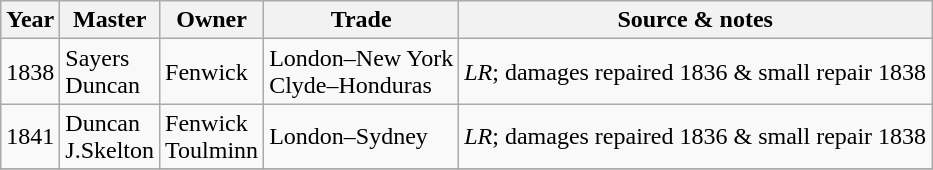<table class=" wikitable">
<tr>
<th>Year</th>
<th>Master</th>
<th>Owner</th>
<th>Trade</th>
<th>Source & notes</th>
</tr>
<tr>
<td>1838</td>
<td>Sayers<br>Duncan</td>
<td>Fenwick</td>
<td>London–New York<br>Clyde–Honduras</td>
<td><em>LR</em>; damages repaired 1836 & small repair 1838</td>
</tr>
<tr>
<td>1841</td>
<td>Duncan<br>J.Skelton</td>
<td>Fenwick<br>Toulminn</td>
<td>London–Sydney</td>
<td><em>LR</em>; damages repaired 1836 & small repair 1838</td>
</tr>
<tr>
</tr>
</table>
